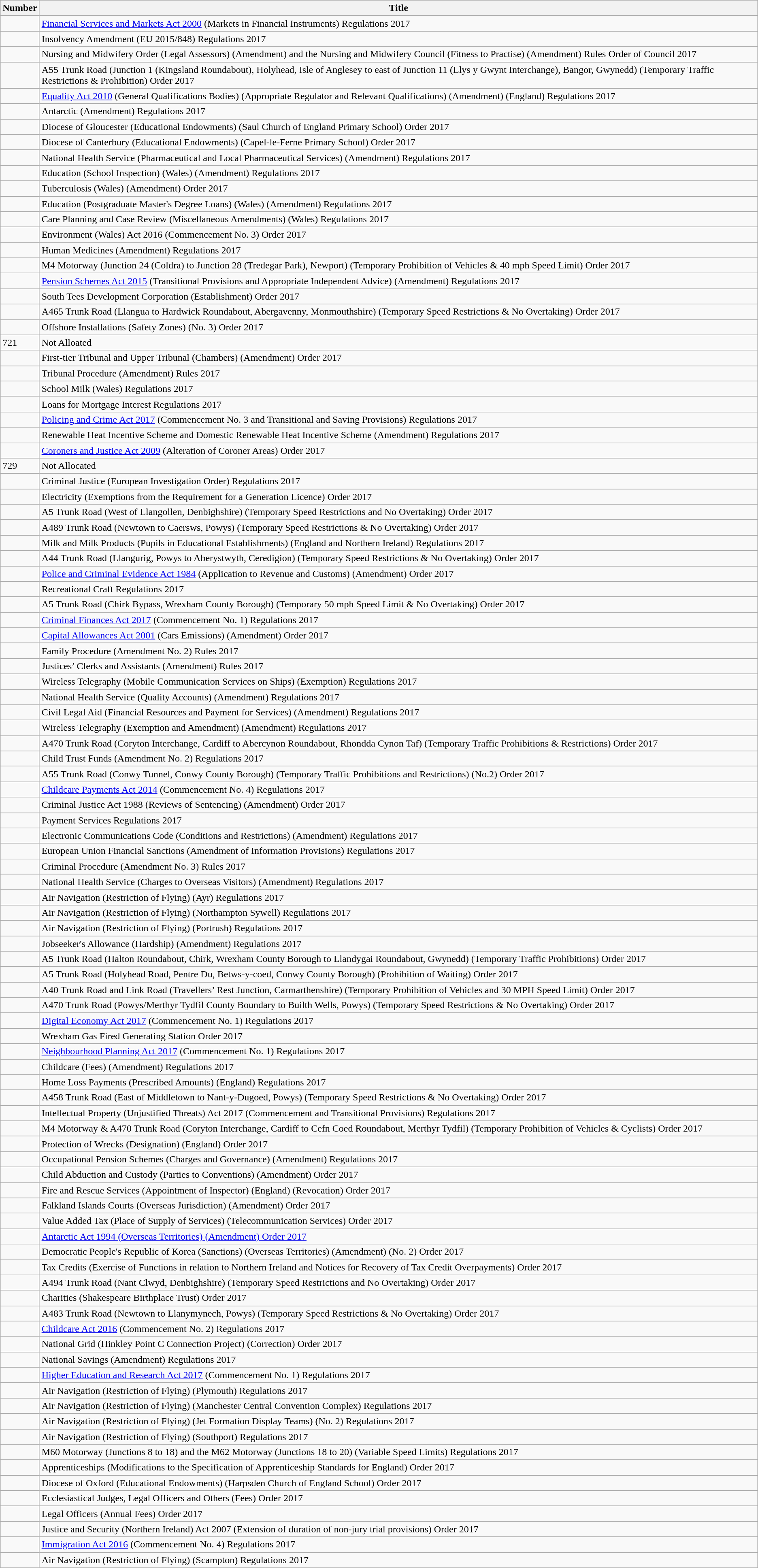<table class="wikitable collapsible">
<tr>
<th>Number</th>
<th>Title</th>
</tr>
<tr>
<td></td>
<td><a href='#'>Financial Services and Markets Act 2000</a> (Markets in Financial Instruments) Regulations 2017</td>
</tr>
<tr>
<td></td>
<td>Insolvency Amendment (EU 2015/848) Regulations 2017</td>
</tr>
<tr>
<td></td>
<td>Nursing and Midwifery Order (Legal Assessors) (Amendment) and the Nursing and Midwifery Council (Fitness to Practise) (Amendment) Rules Order of Council 2017</td>
</tr>
<tr>
<td></td>
<td>A55 Trunk Road (Junction 1 (Kingsland Roundabout), Holyhead, Isle of Anglesey to east of Junction 11 (Llys y Gwynt Interchange), Bangor, Gwynedd) (Temporary Traffic Restrictions & Prohibition) Order 2017</td>
</tr>
<tr>
<td></td>
<td><a href='#'>Equality Act 2010</a> (General Qualifications Bodies) (Appropriate Regulator and Relevant Qualifications) (Amendment) (England) Regulations 2017</td>
</tr>
<tr>
<td></td>
<td>Antarctic (Amendment) Regulations 2017</td>
</tr>
<tr>
<td></td>
<td>Diocese of Gloucester (Educational Endowments) (Saul Church of England Primary School) Order 2017</td>
</tr>
<tr>
<td></td>
<td>Diocese of Canterbury (Educational Endowments) (Capel-le-Ferne Primary School) Order 2017</td>
</tr>
<tr>
<td></td>
<td>National Health Service (Pharmaceutical and Local Pharmaceutical Services) (Amendment) Regulations 2017</td>
</tr>
<tr>
<td></td>
<td>Education (School Inspection) (Wales) (Amendment) Regulations 2017</td>
</tr>
<tr>
<td></td>
<td>Tuberculosis (Wales) (Amendment) Order 2017</td>
</tr>
<tr>
<td></td>
<td>Education (Postgraduate Master's Degree Loans) (Wales) (Amendment) Regulations 2017</td>
</tr>
<tr>
<td></td>
<td>Care Planning and Case Review (Miscellaneous Amendments) (Wales) Regulations 2017</td>
</tr>
<tr>
<td></td>
<td>Environment (Wales) Act 2016 (Commencement No. 3) Order 2017</td>
</tr>
<tr>
<td></td>
<td>Human Medicines (Amendment) Regulations 2017</td>
</tr>
<tr>
<td></td>
<td>M4 Motorway (Junction 24 (Coldra) to Junction 28 (Tredegar Park), Newport) (Temporary Prohibition of Vehicles & 40 mph Speed Limit) Order 2017</td>
</tr>
<tr>
<td></td>
<td><a href='#'>Pension Schemes Act 2015</a> (Transitional Provisions and Appropriate Independent Advice) (Amendment) Regulations 2017</td>
</tr>
<tr>
<td></td>
<td>South Tees Development Corporation (Establishment) Order 2017</td>
</tr>
<tr>
<td></td>
<td>A465 Trunk Road (Llangua to Hardwick Roundabout, Abergavenny, Monmouthshire) (Temporary Speed Restrictions & No Overtaking) Order 2017</td>
</tr>
<tr>
<td></td>
<td>Offshore Installations (Safety Zones) (No. 3) Order 2017</td>
</tr>
<tr>
<td>721</td>
<td>Not Alloated</td>
</tr>
<tr>
<td></td>
<td>First-tier Tribunal and Upper Tribunal (Chambers) (Amendment) Order 2017</td>
</tr>
<tr>
<td></td>
<td>Tribunal Procedure (Amendment) Rules 2017</td>
</tr>
<tr>
<td></td>
<td>School Milk (Wales) Regulations 2017</td>
</tr>
<tr>
<td></td>
<td>Loans for Mortgage Interest Regulations 2017</td>
</tr>
<tr>
<td></td>
<td><a href='#'>Policing and Crime Act 2017</a> (Commencement No. 3 and Transitional and Saving Provisions) Regulations 2017</td>
</tr>
<tr>
<td></td>
<td>Renewable Heat Incentive Scheme and Domestic Renewable Heat Incentive Scheme (Amendment) Regulations 2017</td>
</tr>
<tr>
<td></td>
<td><a href='#'>Coroners and Justice Act 2009</a> (Alteration of Coroner Areas) Order 2017</td>
</tr>
<tr>
<td>729</td>
<td>Not Allocated</td>
</tr>
<tr>
<td></td>
<td>Criminal Justice (European Investigation Order) Regulations 2017</td>
</tr>
<tr>
<td></td>
<td>Electricity (Exemptions from the Requirement for a Generation Licence) Order 2017</td>
</tr>
<tr>
<td></td>
<td>A5 Trunk Road (West of Llangollen, Denbighshire) (Temporary Speed Restrictions and No Overtaking) Order 2017</td>
</tr>
<tr>
<td></td>
<td>A489 Trunk Road (Newtown to Caersws, Powys) (Temporary Speed Restrictions & No Overtaking) Order 2017</td>
</tr>
<tr>
<td></td>
<td>Milk and Milk Products (Pupils in Educational Establishments) (England and Northern Ireland) Regulations 2017</td>
</tr>
<tr>
<td></td>
<td>A44 Trunk Road (Llangurig, Powys to Aberystwyth, Ceredigion) (Temporary Speed Restrictions & No Overtaking) Order 2017</td>
</tr>
<tr>
<td></td>
<td><a href='#'>Police and Criminal Evidence Act 1984</a> (Application to Revenue and Customs) (Amendment) Order 2017</td>
</tr>
<tr>
<td></td>
<td>Recreational Craft Regulations 2017</td>
</tr>
<tr>
<td></td>
<td>A5 Trunk Road (Chirk Bypass, Wrexham County Borough) (Temporary 50 mph Speed Limit & No Overtaking) Order 2017</td>
</tr>
<tr>
<td></td>
<td><a href='#'>Criminal Finances Act 2017</a> (Commencement No. 1) Regulations 2017</td>
</tr>
<tr>
<td></td>
<td><a href='#'>Capital Allowances Act 2001</a> (Cars Emissions) (Amendment) Order 2017</td>
</tr>
<tr>
<td></td>
<td>Family Procedure (Amendment No. 2) Rules 2017</td>
</tr>
<tr>
<td></td>
<td>Justices’ Clerks and Assistants (Amendment) Rules 2017</td>
</tr>
<tr>
<td></td>
<td>Wireless Telegraphy (Mobile Communication Services on Ships) (Exemption) Regulations 2017</td>
</tr>
<tr>
<td></td>
<td>National Health Service (Quality Accounts) (Amendment) Regulations 2017</td>
</tr>
<tr>
<td></td>
<td>Civil Legal Aid (Financial Resources and Payment for Services) (Amendment) Regulations 2017</td>
</tr>
<tr>
<td></td>
<td>Wireless Telegraphy (Exemption and Amendment) (Amendment) Regulations 2017</td>
</tr>
<tr>
<td></td>
<td>A470 Trunk Road (Coryton Interchange, Cardiff to Abercynon Roundabout, Rhondda Cynon Taf) (Temporary Traffic Prohibitions & Restrictions) Order 2017</td>
</tr>
<tr>
<td></td>
<td>Child Trust Funds (Amendment No. 2) Regulations 2017</td>
</tr>
<tr>
<td></td>
<td>A55 Trunk Road (Conwy Tunnel, Conwy County Borough) (Temporary Traffic Prohibitions and Restrictions) (No.2) Order 2017</td>
</tr>
<tr>
<td></td>
<td><a href='#'>Childcare Payments Act 2014</a> (Commencement No. 4) Regulations 2017</td>
</tr>
<tr>
<td></td>
<td>Criminal Justice Act 1988 (Reviews of Sentencing) (Amendment) Order 2017</td>
</tr>
<tr>
<td></td>
<td>Payment Services Regulations 2017</td>
</tr>
<tr>
<td></td>
<td>Electronic Communications Code (Conditions and Restrictions) (Amendment) Regulations 2017</td>
</tr>
<tr>
<td></td>
<td>European Union Financial Sanctions (Amendment of Information Provisions) Regulations 2017</td>
</tr>
<tr>
<td></td>
<td>Criminal Procedure (Amendment No. 3) Rules 2017</td>
</tr>
<tr>
<td></td>
<td>National Health Service (Charges to Overseas Visitors) (Amendment) Regulations 2017</td>
</tr>
<tr>
<td></td>
<td>Air Navigation (Restriction of Flying) (Ayr) Regulations 2017</td>
</tr>
<tr>
<td></td>
<td>Air Navigation (Restriction of Flying) (Northampton Sywell) Regulations 2017</td>
</tr>
<tr>
<td></td>
<td>Air Navigation (Restriction of Flying) (Portrush) Regulations 2017</td>
</tr>
<tr>
<td></td>
<td>Jobseeker's Allowance (Hardship) (Amendment) Regulations 2017</td>
</tr>
<tr>
<td></td>
<td>A5 Trunk Road (Halton Roundabout, Chirk, Wrexham County Borough to Llandygai Roundabout, Gwynedd) (Temporary Traffic Prohibitions) Order 2017</td>
</tr>
<tr>
<td></td>
<td>A5 Trunk Road (Holyhead Road, Pentre Du, Betws-y-coed, Conwy County Borough) (Prohibition of Waiting) Order 2017</td>
</tr>
<tr>
<td></td>
<td>A40 Trunk Road and Link Road (Travellers’ Rest Junction, Carmarthenshire) (Temporary Prohibition of Vehicles and 30 MPH Speed Limit) Order 2017</td>
</tr>
<tr>
<td></td>
<td>A470 Trunk Road (Powys/Merthyr Tydfil County Boundary to Builth Wells, Powys) (Temporary Speed Restrictions & No Overtaking) Order 2017</td>
</tr>
<tr>
<td></td>
<td><a href='#'>Digital Economy Act 2017</a> (Commencement No. 1) Regulations 2017</td>
</tr>
<tr>
<td></td>
<td>Wrexham Gas Fired Generating Station Order 2017</td>
</tr>
<tr>
<td></td>
<td><a href='#'>Neighbourhood Planning Act 2017</a> (Commencement No. 1) Regulations 2017</td>
</tr>
<tr>
<td></td>
<td>Childcare (Fees) (Amendment) Regulations 2017</td>
</tr>
<tr>
<td></td>
<td>Home Loss Payments (Prescribed Amounts) (England) Regulations 2017</td>
</tr>
<tr>
<td></td>
<td>A458 Trunk Road (East of Middletown to Nant-y-Dugoed, Powys) (Temporary Speed Restrictions & No Overtaking) Order 2017</td>
</tr>
<tr>
<td></td>
<td>Intellectual Property (Unjustified Threats) Act 2017 (Commencement and Transitional Provisions) Regulations 2017</td>
</tr>
<tr>
<td></td>
<td>M4 Motorway & A470 Trunk Road (Coryton Interchange, Cardiff to Cefn Coed Roundabout, Merthyr Tydfil) (Temporary Prohibition of Vehicles & Cyclists) Order 2017</td>
</tr>
<tr>
<td></td>
<td>Protection of Wrecks (Designation) (England) Order 2017</td>
</tr>
<tr>
<td></td>
<td>Occupational Pension Schemes (Charges and Governance) (Amendment) Regulations 2017</td>
</tr>
<tr>
<td></td>
<td>Child Abduction and Custody (Parties to Conventions) (Amendment) Order 2017</td>
</tr>
<tr>
<td></td>
<td>Fire and Rescue Services (Appointment of Inspector) (England) (Revocation) Order 2017</td>
</tr>
<tr>
<td></td>
<td>Falkland Islands Courts (Overseas Jurisdiction) (Amendment) Order 2017</td>
</tr>
<tr>
<td></td>
<td>Value Added Tax (Place of Supply of Services) (Telecommunication Services) Order 2017</td>
</tr>
<tr>
<td></td>
<td><a href='#'>Antarctic Act 1994 (Overseas Territories) (Amendment) Order 2017</a></td>
</tr>
<tr>
<td></td>
<td>Democratic People's Republic of Korea (Sanctions) (Overseas Territories) (Amendment) (No. 2) Order 2017</td>
</tr>
<tr>
<td></td>
<td>Tax Credits (Exercise of Functions in relation to Northern Ireland and Notices for Recovery of Tax Credit Overpayments) Order 2017</td>
</tr>
<tr>
<td></td>
<td>A494 Trunk Road (Nant Clwyd, Denbighshire) (Temporary Speed Restrictions and No Overtaking) Order 2017</td>
</tr>
<tr>
<td></td>
<td>Charities (Shakespeare Birthplace Trust) Order 2017</td>
</tr>
<tr>
<td></td>
<td>A483 Trunk Road (Newtown to Llanymynech, Powys) (Temporary Speed Restrictions & No Overtaking) Order 2017</td>
</tr>
<tr>
<td></td>
<td><a href='#'>Childcare Act 2016</a> (Commencement No. 2) Regulations 2017</td>
</tr>
<tr>
<td></td>
<td>National Grid (Hinkley Point C Connection Project) (Correction) Order 2017</td>
</tr>
<tr>
<td></td>
<td>National Savings (Amendment) Regulations 2017</td>
</tr>
<tr>
<td></td>
<td><a href='#'>Higher Education and Research Act 2017</a> (Commencement No. 1) Regulations 2017</td>
</tr>
<tr>
<td></td>
<td>Air Navigation (Restriction of Flying) (Plymouth) Regulations 2017</td>
</tr>
<tr>
<td></td>
<td>Air Navigation (Restriction of Flying) (Manchester Central Convention Complex) Regulations 2017</td>
</tr>
<tr>
<td></td>
<td>Air Navigation (Restriction of Flying) (Jet Formation Display Teams) (No. 2) Regulations 2017</td>
</tr>
<tr>
<td></td>
<td>Air Navigation (Restriction of Flying) (Southport) Regulations 2017</td>
</tr>
<tr>
<td></td>
<td>M60 Motorway (Junctions 8 to 18) and the M62 Motorway (Junctions 18 to 20) (Variable Speed Limits) Regulations 2017</td>
</tr>
<tr>
<td></td>
<td>Apprenticeships (Modifications to the Specification of Apprenticeship Standards for England) Order 2017</td>
</tr>
<tr>
<td></td>
<td>Diocese of Oxford (Educational Endowments) (Harpsden Church of England School) Order 2017</td>
</tr>
<tr>
<td></td>
<td>Ecclesiastical Judges, Legal Officers and Others (Fees) Order 2017</td>
</tr>
<tr>
<td></td>
<td>Legal Officers (Annual Fees) Order 2017</td>
</tr>
<tr>
<td></td>
<td>Justice and Security (Northern Ireland) Act 2007 (Extension of duration of non-jury trial provisions) Order 2017</td>
</tr>
<tr>
<td></td>
<td><a href='#'>Immigration Act 2016</a> (Commencement No. 4) Regulations 2017</td>
</tr>
<tr>
<td></td>
<td>Air Navigation (Restriction of Flying) (Scampton) Regulations 2017</td>
</tr>
</table>
